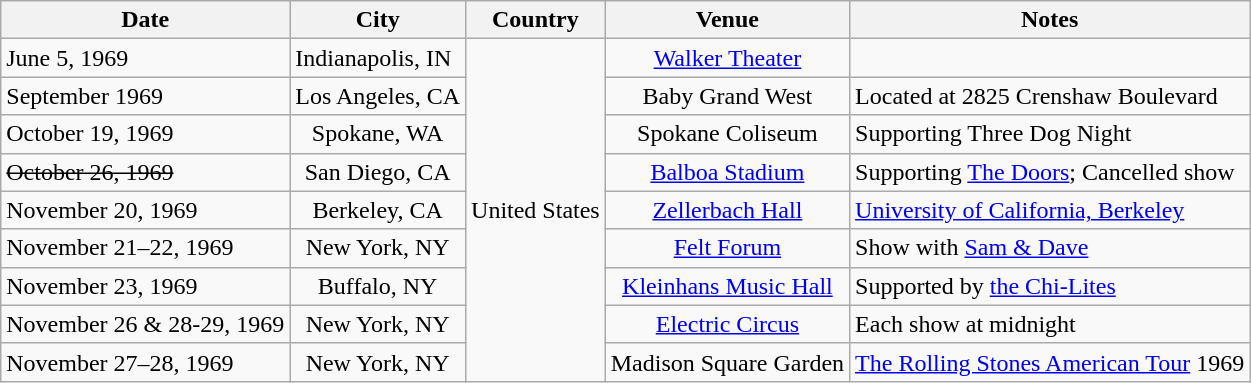<table class="wikitable">
<tr>
<th>Date</th>
<th>City</th>
<th>Country</th>
<th>Venue</th>
<th>Notes</th>
</tr>
<tr>
<td>June 5, 1969</td>
<td>Indianapolis, IN</td>
<td rowspan="9" align="center">United States</td>
<td align="center"><a href='#'>Walker Theater</a></td>
<td></td>
</tr>
<tr>
<td>September 1969</td>
<td align="center">Los Angeles, CA</td>
<td align="center">Baby Grand West</td>
<td>Located at 2825 Crenshaw Boulevard</td>
</tr>
<tr>
<td>October 19, 1969</td>
<td align="center">Spokane, WA</td>
<td align="center">Spokane Coliseum</td>
<td>Supporting Three Dog Night</td>
</tr>
<tr>
<td><s>October 26, 1969</s></td>
<td align="center">San Diego, CA</td>
<td align="center"><a href='#'>Balboa Stadium</a></td>
<td>Supporting <a href='#'>The Doors</a>; Cancelled show</td>
</tr>
<tr>
<td>November 20, 1969</td>
<td align="center">Berkeley, CA</td>
<td align="center"><a href='#'>Zellerbach Hall</a></td>
<td><a href='#'>University of California, Berkeley</a></td>
</tr>
<tr>
<td>November 21–22, 1969</td>
<td align="center">New York, NY</td>
<td align="center"><a href='#'>Felt Forum</a></td>
<td>Show with <a href='#'>Sam & Dave</a></td>
</tr>
<tr>
<td>November 23, 1969</td>
<td align="center">Buffalo, NY</td>
<td align="center"><a href='#'>Kleinhans Music Hall</a></td>
<td>Supported by <a href='#'>the Chi-Lites</a></td>
</tr>
<tr>
<td>November 26 & 28-29, 1969</td>
<td align="center">New York, NY</td>
<td align="center"><a href='#'>Electric Circus</a></td>
<td>Each show at midnight</td>
</tr>
<tr>
<td>November 27–28, 1969</td>
<td align="center">New York, NY</td>
<td align="center">Madison Square Garden</td>
<td><a href='#'>The Rolling Stones American Tour</a> 1969</td>
</tr>
</table>
